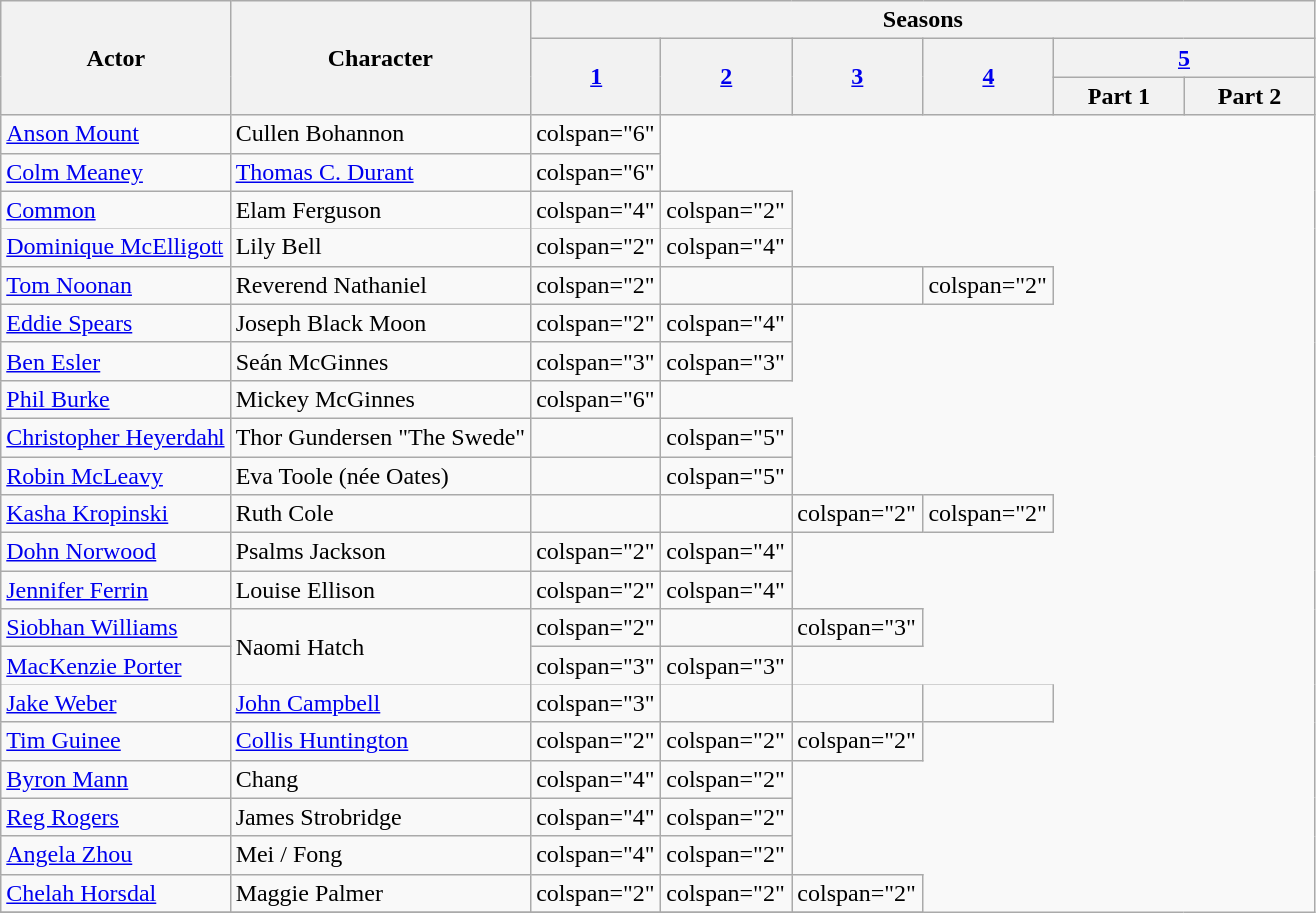<table class="wikitable">
<tr>
<th rowspan="3">Actor</th>
<th rowspan="3">Character</th>
<th colspan="6">Seasons</th>
</tr>
<tr>
<th rowspan="2" style="width:80px;"><a href='#'>1</a></th>
<th rowspan="2" style="width:80px;"><a href='#'>2</a></th>
<th rowspan="2" style="width:80px;"><a href='#'>3</a></th>
<th rowspan="2" style="width:80px;"><a href='#'>4</a></th>
<th colspan="2" style="width:160px;"><a href='#'>5</a></th>
</tr>
<tr>
<th style="width:80px;">Part 1</th>
<th style="width:80px;">Part 2</th>
</tr>
<tr>
<td><a href='#'>Anson Mount</a></td>
<td>Cullen Bohannon</td>
<td>colspan="6" </td>
</tr>
<tr>
<td><a href='#'>Colm Meaney</a></td>
<td><a href='#'>Thomas C. Durant</a></td>
<td>colspan="6" </td>
</tr>
<tr>
<td><a href='#'>Common</a></td>
<td>Elam Ferguson</td>
<td>colspan="4" </td>
<td>colspan="2" </td>
</tr>
<tr>
<td><a href='#'>Dominique McElligott</a></td>
<td>Lily Bell</td>
<td>colspan="2" </td>
<td>colspan="4" </td>
</tr>
<tr>
<td><a href='#'>Tom Noonan</a></td>
<td>Reverend Nathaniel</td>
<td>colspan="2" </td>
<td></td>
<td></td>
<td>colspan="2" </td>
</tr>
<tr>
<td><a href='#'>Eddie Spears</a></td>
<td>Joseph Black Moon</td>
<td>colspan="2" </td>
<td>colspan="4" </td>
</tr>
<tr>
<td><a href='#'>Ben Esler</a></td>
<td>Seán McGinnes</td>
<td>colspan="3" </td>
<td>colspan="3" </td>
</tr>
<tr>
<td><a href='#'>Phil Burke</a></td>
<td>Mickey McGinnes</td>
<td>colspan="6" </td>
</tr>
<tr>
<td><a href='#'>Christopher Heyerdahl</a></td>
<td>Thor Gundersen "The Swede"</td>
<td></td>
<td>colspan="5" </td>
</tr>
<tr>
<td><a href='#'>Robin McLeavy</a></td>
<td>Eva Toole (née Oates)</td>
<td></td>
<td>colspan="5" </td>
</tr>
<tr>
<td><a href='#'>Kasha Kropinski</a></td>
<td>Ruth Cole</td>
<td></td>
<td></td>
<td>colspan="2" </td>
<td>colspan="2" </td>
</tr>
<tr>
<td><a href='#'>Dohn Norwood</a></td>
<td>Psalms Jackson</td>
<td>colspan="2" </td>
<td>colspan="4" </td>
</tr>
<tr>
<td><a href='#'>Jennifer Ferrin</a></td>
<td>Louise Ellison</td>
<td>colspan="2" </td>
<td>colspan="4" </td>
</tr>
<tr>
<td><a href='#'>Siobhan Williams</a></td>
<td rowspan="2">Naomi Hatch</td>
<td>colspan="2" </td>
<td></td>
<td>colspan="3" </td>
</tr>
<tr>
<td><a href='#'>MacKenzie Porter</a></td>
<td>colspan="3" </td>
<td>colspan="3" </td>
</tr>
<tr>
<td><a href='#'>Jake Weber</a></td>
<td><a href='#'>John Campbell</a></td>
<td>colspan="3" </td>
<td></td>
<td></td>
<td></td>
</tr>
<tr>
<td><a href='#'>Tim Guinee</a></td>
<td><a href='#'>Collis Huntington</a></td>
<td>colspan="2" </td>
<td>colspan="2" </td>
<td>colspan="2" </td>
</tr>
<tr>
<td><a href='#'>Byron Mann</a></td>
<td>Chang</td>
<td>colspan="4" </td>
<td>colspan="2" </td>
</tr>
<tr>
<td><a href='#'>Reg Rogers</a></td>
<td>James Strobridge</td>
<td>colspan="4" </td>
<td>colspan="2" </td>
</tr>
<tr>
<td><a href='#'>Angela Zhou</a></td>
<td>Mei / Fong</td>
<td>colspan="4" </td>
<td>colspan="2" </td>
</tr>
<tr>
<td><a href='#'>Chelah Horsdal</a></td>
<td>Maggie Palmer</td>
<td>colspan="2" </td>
<td>colspan="2" </td>
<td>colspan="2" </td>
</tr>
<tr>
</tr>
</table>
